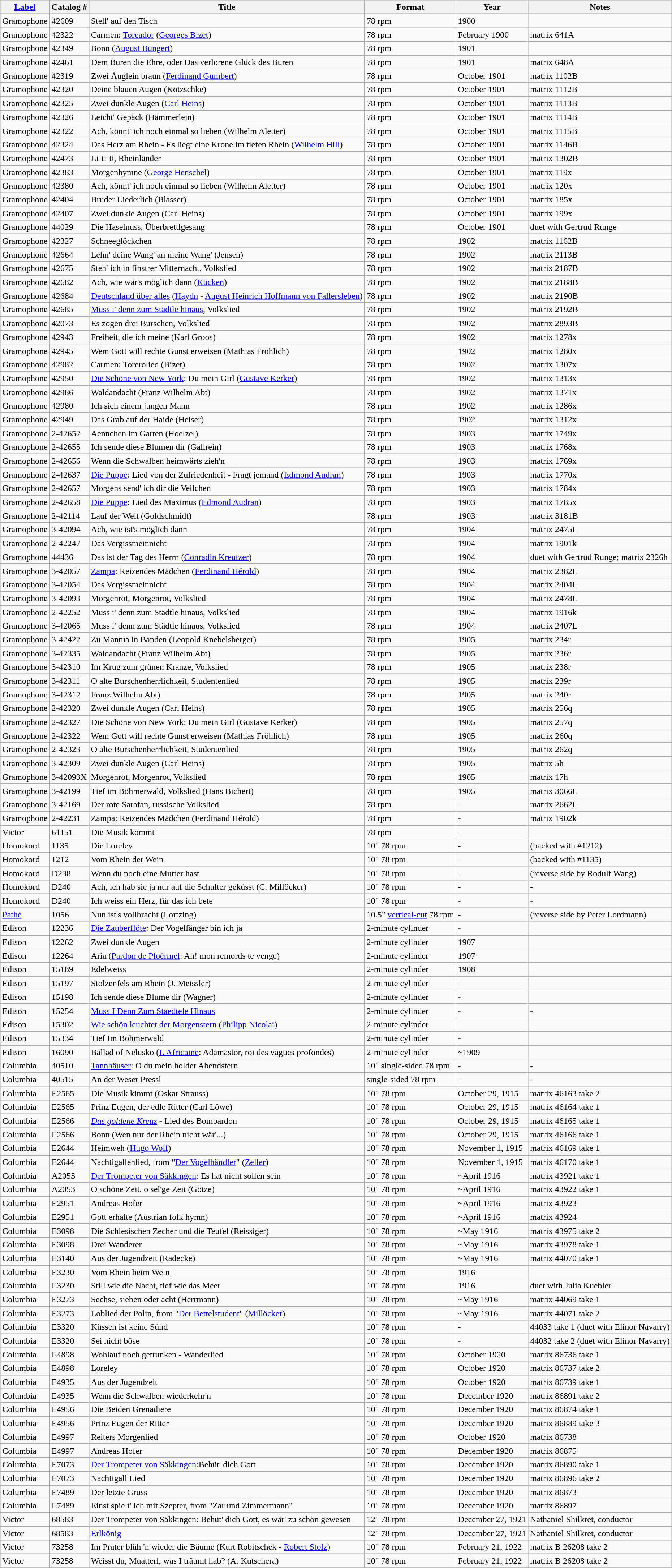<table class=wikitable>
<tr>
<th><a href='#'>Label</a></th>
<th>Catalog #</th>
<th>Title</th>
<th>Format</th>
<th>Year</th>
<th>Notes</th>
</tr>
<tr>
<td>Gramophone</td>
<td>42609</td>
<td>Stell' auf den Tisch</td>
<td>78 rpm</td>
<td>1900</td>
<td></td>
</tr>
<tr>
<td>Gramophone</td>
<td>42322</td>
<td>Carmen: <a href='#'>Toreador</a> (<a href='#'>Georges Bizet</a>)</td>
<td>78 rpm</td>
<td>February 1900</td>
<td>matrix 641A</td>
</tr>
<tr>
<td>Gramophone</td>
<td>42349</td>
<td>Bonn (<a href='#'>August Bungert</a>)</td>
<td>78 rpm</td>
<td>1901</td>
<td></td>
</tr>
<tr>
<td>Gramophone</td>
<td>42461</td>
<td>Dem Buren die Ehre, oder Das verlorene Glück des Buren</td>
<td>78 rpm</td>
<td>1901</td>
<td>matrix 648A</td>
</tr>
<tr>
<td>Gramophone</td>
<td>42319</td>
<td>Zwei Äuglein braun (<a href='#'>Ferdinand Gumbert</a>)</td>
<td>78 rpm</td>
<td>October 1901</td>
<td>matrix 1102B</td>
</tr>
<tr>
<td>Gramophone</td>
<td>42320</td>
<td>Deine blauen Augen (Kötzschke)</td>
<td>78 rpm</td>
<td>October 1901</td>
<td>matrix 1112B</td>
</tr>
<tr>
<td>Gramophone</td>
<td>42325</td>
<td>Zwei dunkle Augen (<a href='#'>Carl Heins</a>)</td>
<td>78 rpm</td>
<td>October 1901</td>
<td>matrix 1113B</td>
</tr>
<tr>
<td>Gramophone</td>
<td>42326</td>
<td>Leicht' Gepäck (Hämmerlein)</td>
<td>78 rpm</td>
<td>October 1901</td>
<td>matrix 1114B</td>
</tr>
<tr>
<td>Gramophone</td>
<td>42322</td>
<td>Ach, könnt' ich noch einmal so lieben (Wilhelm Aletter)</td>
<td>78 rpm</td>
<td>October 1901</td>
<td>matrix 1115B</td>
</tr>
<tr>
<td>Gramophone</td>
<td>42324</td>
<td>Das Herz am Rhein - Es liegt eine Krone im tiefen Rhein (<a href='#'>Wilhelm Hill</a>)</td>
<td>78 rpm</td>
<td>October 1901</td>
<td>matrix 1146B</td>
</tr>
<tr>
<td>Gramophone</td>
<td>42473</td>
<td>Li-ti-ti, Rheinländer</td>
<td>78 rpm</td>
<td>October 1901</td>
<td>matrix 1302B</td>
</tr>
<tr>
<td>Gramophone</td>
<td>42383</td>
<td>Morgenhymne (<a href='#'>George Henschel</a>)</td>
<td>78 rpm</td>
<td>October 1901</td>
<td>matrix 119x</td>
</tr>
<tr>
<td>Gramophone</td>
<td>42380</td>
<td>Ach, könnt' ich noch einmal so lieben (Wilhelm Aletter)</td>
<td>78 rpm</td>
<td>October 1901</td>
<td>matrix 120x</td>
</tr>
<tr>
<td>Gramophone</td>
<td>42404</td>
<td>Bruder Liederlich (Blasser)</td>
<td>78 rpm</td>
<td>October 1901</td>
<td>matrix 185x</td>
</tr>
<tr>
<td>Gramophone</td>
<td>42407</td>
<td>Zwei dunkle Augen (Carl Heins)</td>
<td>78 rpm</td>
<td>October 1901</td>
<td>matrix 199x</td>
</tr>
<tr>
<td>Gramophone</td>
<td>44029</td>
<td>Die Haselnuss, Überbrettlgesang</td>
<td>78 rpm</td>
<td>October 1901</td>
<td>duet with Gertrud Runge</td>
</tr>
<tr>
<td>Gramophone</td>
<td>42327</td>
<td>Schneeglöckchen</td>
<td>78 rpm</td>
<td>1902</td>
<td>matrix 1162B</td>
</tr>
<tr>
<td>Gramophone</td>
<td>42664</td>
<td>Lehn' deine Wang' an meine Wang' (Jensen)</td>
<td>78 rpm</td>
<td>1902</td>
<td>matrix 2113B</td>
</tr>
<tr>
<td>Gramophone</td>
<td>42675</td>
<td>Steh' ich in finstrer Mitternacht, Volkslied</td>
<td>78 rpm</td>
<td>1902</td>
<td>matrix 2187B</td>
</tr>
<tr>
<td>Gramophone</td>
<td>42682</td>
<td>Ach, wie wär's möglich dann (<a href='#'>Kücken</a>)</td>
<td>78 rpm</td>
<td>1902</td>
<td>matrix 2188B</td>
</tr>
<tr>
<td>Gramophone</td>
<td>42684</td>
<td><a href='#'>Deutschland über alles</a> (<a href='#'>Haydn</a> - <a href='#'>August Heinrich Hoffmann von Fallersleben</a>)</td>
<td>78 rpm</td>
<td>1902</td>
<td>matrix 2190B</td>
</tr>
<tr>
<td>Gramophone</td>
<td>42685</td>
<td><a href='#'>Muss i' denn zum Städtle hinaus</a>, Volkslied</td>
<td>78 rpm</td>
<td>1902</td>
<td>matrix 2192B</td>
</tr>
<tr>
<td>Gramophone</td>
<td>42073</td>
<td>Es zogen drei Burschen, Volkslied</td>
<td>78 rpm</td>
<td>1902</td>
<td>matrix 2893B</td>
</tr>
<tr>
<td>Gramophone</td>
<td>42943</td>
<td>Freiheit, die ich meine (Karl Groos)</td>
<td>78 rpm</td>
<td>1902</td>
<td>matrix 1278x</td>
</tr>
<tr>
<td>Gramophone</td>
<td>42945</td>
<td>Wem Gott will rechte Gunst erweisen (Mathias Fröhlich)</td>
<td>78 rpm</td>
<td>1902</td>
<td>matrix 1280x</td>
</tr>
<tr>
<td>Gramophone</td>
<td>42982</td>
<td>Carmen: Torerolied (Bizet)</td>
<td>78 rpm</td>
<td>1902</td>
<td>matrix 1307x</td>
</tr>
<tr>
<td>Gramophone</td>
<td>42950</td>
<td><a href='#'>Die Schöne von New York</a>: Du mein Girl (<a href='#'>Gustave Kerker</a>)</td>
<td>78 rpm</td>
<td>1902</td>
<td>matrix 1313x</td>
</tr>
<tr>
<td>Gramophone</td>
<td>42986</td>
<td>Waldandacht (Franz Wilhelm Abt)</td>
<td>78 rpm</td>
<td>1902</td>
<td>matrix 1371x</td>
</tr>
<tr>
<td>Gramophone</td>
<td>42980</td>
<td>Ich sieh einem jungen Mann</td>
<td>78 rpm</td>
<td>1902</td>
<td>matrix 1286x</td>
</tr>
<tr>
<td>Gramophone</td>
<td>42949</td>
<td>Das Grab auf der Haide (Heiser)</td>
<td>78 rpm</td>
<td>1902</td>
<td>matrix 1312x</td>
</tr>
<tr>
<td>Gramophone</td>
<td>2-42652</td>
<td>Aennchen im Garten (Hoelzel)</td>
<td>78 rpm</td>
<td>1903</td>
<td>matrix 1749x</td>
</tr>
<tr>
<td>Gramophone</td>
<td>2-42655</td>
<td>Ich sende diese Blumen dir (Gallrein)</td>
<td>78 rpm</td>
<td>1903</td>
<td>matrix 1768x</td>
</tr>
<tr>
<td>Gramophone</td>
<td>2-42656</td>
<td>Wenn die Schwalben heimwärts zieh'n</td>
<td>78 rpm</td>
<td>1903</td>
<td>matrix 1769x</td>
</tr>
<tr>
<td>Gramophone</td>
<td>2-42637</td>
<td><a href='#'>Die Puppe</a>: Lied von der Zufriedenheit - Fragt jemand (<a href='#'>Edmond Audran</a>)</td>
<td>78 rpm</td>
<td>1903</td>
<td>matrix 1770x</td>
</tr>
<tr>
<td>Gramophone</td>
<td>2-42657</td>
<td>Morgens send' ich dir die Veilchen</td>
<td>78 rpm</td>
<td>1903</td>
<td>matrix 1784x</td>
</tr>
<tr>
<td>Gramophone</td>
<td>2-42658</td>
<td><a href='#'>Die Puppe</a>: Lied des Maximus (<a href='#'>Edmond Audran</a>)</td>
<td>78 rpm</td>
<td>1903</td>
<td>matrix 1785x</td>
</tr>
<tr>
<td>Gramophone</td>
<td>2-42114</td>
<td>Lauf der Welt (Goldschmidt)</td>
<td>78 rpm</td>
<td>1903</td>
<td>matrix 3181B</td>
</tr>
<tr>
<td>Gramophone</td>
<td>3-42094</td>
<td>Ach, wie ist's möglich dann</td>
<td>78 rpm</td>
<td>1904</td>
<td>matrix 2475L</td>
</tr>
<tr>
<td>Gramophone</td>
<td>2-42247</td>
<td>Das Vergissmeinnicht</td>
<td>78 rpm</td>
<td>1904</td>
<td>matrix 1901k</td>
</tr>
<tr>
<td>Gramophone</td>
<td>44436</td>
<td>Das ist der Tag des Herrn (<a href='#'>Conradin Kreutzer</a>)</td>
<td>78 rpm</td>
<td>1904</td>
<td>duet with Gertrud Runge; matrix 2326h</td>
</tr>
<tr>
<td>Gramophone</td>
<td>3-42057</td>
<td><a href='#'>Zampa</a>: Reizendes Mädchen (<a href='#'>Ferdinand Hérold</a>)</td>
<td>78 rpm</td>
<td>1904</td>
<td>matrix 2382L</td>
</tr>
<tr>
<td>Gramophone</td>
<td>3-42054</td>
<td>Das Vergissmeinnicht</td>
<td>78 rpm</td>
<td>1904</td>
<td>matrix 2404L</td>
</tr>
<tr>
<td>Gramophone</td>
<td>3-42093</td>
<td>Morgenrot, Morgenrot, Volkslied</td>
<td>78 rpm</td>
<td>1904</td>
<td>matrix 2478L</td>
</tr>
<tr>
<td>Gramophone</td>
<td>2-42252</td>
<td>Muss i' denn zum Städtle hinaus, Volkslied</td>
<td>78 rpm</td>
<td>1904</td>
<td>matrix 1916k</td>
</tr>
<tr>
<td>Gramophone</td>
<td>3-42065</td>
<td>Muss i' denn zum Städtle hinaus, Volkslied</td>
<td>78 rpm</td>
<td>1904</td>
<td>matrix 2407L</td>
</tr>
<tr>
<td>Gramophone</td>
<td>3-42422</td>
<td>Zu Mantua in Banden (Leopold Knebelsberger)</td>
<td>78 rpm</td>
<td>1905</td>
<td>matrix 234r</td>
</tr>
<tr>
<td>Gramophone</td>
<td>3-42335</td>
<td>Waldandacht (Franz Wilhelm Abt)</td>
<td>78 rpm</td>
<td>1905</td>
<td>matrix 236r</td>
</tr>
<tr>
<td>Gramophone</td>
<td>3-42310</td>
<td>Im Krug zum grünen Kranze, Volkslied</td>
<td>78 rpm</td>
<td>1905</td>
<td>matrix 238r</td>
</tr>
<tr>
<td>Gramophone</td>
<td>3-42311</td>
<td>O alte Burschenherrlichkeit, Studentenlied</td>
<td>78 rpm</td>
<td>1905</td>
<td>matrix 239r</td>
</tr>
<tr>
<td>Gramophone</td>
<td>3-42312</td>
<td Die Lindenwirtin (Franz Abt>Franz Wilhelm Abt)</td>
<td>78 rpm</td>
<td>1905</td>
<td>matrix 240r</td>
</tr>
<tr>
<td>Gramophone</td>
<td>2-42320</td>
<td>Zwei dunkle Augen (Carl Heins)</td>
<td>78 rpm</td>
<td>1905</td>
<td>matrix 256q</td>
</tr>
<tr>
<td>Gramophone</td>
<td>2-42327</td>
<td>Die Schöne von New York: Du mein Girl (Gustave Kerker)</td>
<td>78 rpm</td>
<td>1905</td>
<td>matrix 257q</td>
</tr>
<tr>
<td>Gramophone</td>
<td>2-42322</td>
<td>Wem Gott will rechte Gunst erweisen (Mathias Fröhlich)</td>
<td>78 rpm</td>
<td>1905</td>
<td>matrix 260q</td>
</tr>
<tr>
<td>Gramophone</td>
<td>2-42323</td>
<td>O alte Burschenherrlichkeit, Studentenlied</td>
<td>78 rpm</td>
<td>1905</td>
<td>matrix 262q</td>
</tr>
<tr>
<td>Gramophone</td>
<td>3-42309</td>
<td>Zwei dunkle Augen (Carl Heins)</td>
<td>78 rpm</td>
<td>1905</td>
<td>matrix 5h</td>
</tr>
<tr>
<td>Gramophone</td>
<td>3-42093X</td>
<td>Morgenrot, Morgenrot, Volkslied</td>
<td>78 rpm</td>
<td>1905</td>
<td>matrix 17h</td>
</tr>
<tr>
<td>Gramophone</td>
<td>3-42199</td>
<td>Tief im Böhmerwald, Volkslied (Hans Bichert)</td>
<td>78 rpm</td>
<td>1905</td>
<td>matrix 3066L</td>
</tr>
<tr>
<td>Gramophone</td>
<td>3-42169</td>
<td>Der rote Sarafan, russische Volkslied</td>
<td>78 rpm</td>
<td>-</td>
<td>matrix 2662L</td>
</tr>
<tr>
<td>Gramophone</td>
<td>2-42231</td>
<td>Zampa: Reizendes Mädchen (Ferdinand Hérold)</td>
<td>78 rpm</td>
<td>-</td>
<td>matrix 1902k</td>
</tr>
<tr>
<td>Victor</td>
<td>61151</td>
<td>Die Musik kommt</td>
<td>78 rpm</td>
<td>-</td>
<td></td>
</tr>
<tr>
<td>Homokord</td>
<td>1135</td>
<td>Die Loreley</td>
<td>10" 78 rpm</td>
<td>-</td>
<td>(backed with #1212)</td>
</tr>
<tr>
<td>Homokord</td>
<td>1212</td>
<td>Vom Rhein der Wein</td>
<td>10" 78 rpm</td>
<td>-</td>
<td>(backed with #1135)</td>
</tr>
<tr>
<td>Homokord</td>
<td>D238</td>
<td>Wenn du noch eine Mutter hast</td>
<td>10" 78 rpm</td>
<td>-</td>
<td>(reverse side by Rodulf Wang)</td>
</tr>
<tr>
<td>Homokord</td>
<td>D240</td>
<td>Ach, ich hab sie ja nur auf die Schulter geküsst (C. Millöcker)</td>
<td>10" 78 rpm</td>
<td>-</td>
<td>-</td>
</tr>
<tr>
<td>Homokord</td>
<td>D240</td>
<td>Ich weiss ein Herz, für das ich bete</td>
<td>10" 78 rpm</td>
<td>-</td>
<td>-</td>
</tr>
<tr>
<td><a href='#'>Pathé</a></td>
<td>1056</td>
<td>Nun ist's vollbracht (Lortzing)</td>
<td>10.5" <a href='#'>vertical-cut</a> 78 rpm</td>
<td>-</td>
<td>(reverse side by Peter Lordmann)</td>
</tr>
<tr>
<td>Edison</td>
<td>12236</td>
<td><a href='#'>Die Zauberflöte</a>: Der Vogelfänger bin ich ja</td>
<td>2-minute cylinder</td>
<td>-</td>
<td></td>
</tr>
<tr>
<td>Edison</td>
<td>12262</td>
<td>Zwei dunkle Augen</td>
<td>2-minute cylinder</td>
<td>1907</td>
<td></td>
</tr>
<tr>
<td>Edison</td>
<td>12264</td>
<td>Aria (<a href='#'>Pardon de Ploërmel</a>: Ah! mon remords te venge)</td>
<td>2-minute cylinder</td>
<td>1907</td>
<td></td>
</tr>
<tr>
<td>Edison</td>
<td>15189</td>
<td>Edelweiss</td>
<td>2-minute cylinder</td>
<td>1908</td>
<td></td>
</tr>
<tr>
<td>Edison</td>
<td>15197</td>
<td>Stolzenfels am Rhein (J. Meissler)</td>
<td>2-minute cylinder</td>
<td>-</td>
<td></td>
</tr>
<tr>
<td>Edison</td>
<td>15198</td>
<td>Ich sende diese Blume dir (Wagner)</td>
<td>2-minute cylinder</td>
<td>-</td>
<td></td>
</tr>
<tr>
<td>Edison</td>
<td>15254</td>
<td><a href='#'>Muss I Denn Zum Staedtele Hinaus</a></td>
<td>2-minute cylinder</td>
<td>-</td>
<td>-</td>
</tr>
<tr>
<td>Edison</td>
<td>15302</td>
<td><a href='#'>Wie schön leuchtet der Morgenstern</a> (<a href='#'>Philipp Nicolai</a>)</td>
<td>2-minute cylinder</td>
<td></td>
<td></td>
</tr>
<tr>
<td>Edison</td>
<td>15334</td>
<td>Tief Im Böhmerwald</td>
<td>2-minute cylinder</td>
<td>-</td>
<td></td>
</tr>
<tr>
<td>Edison</td>
<td>16090</td>
<td>Ballad of Nelusko (<a href='#'>L'Africaine</a>: Adamastor, roi des vagues profondes)</td>
<td>2-minute cylinder</td>
<td>~1909</td>
<td></td>
</tr>
<tr>
<td>Columbia</td>
<td>40510</td>
<td><a href='#'>Tannhäuser</a>: O du mein holder Abendstern</td>
<td>10" single-sided 78 rpm</td>
<td>-</td>
<td ->-</td>
</tr>
<tr>
<td>Columbia</td>
<td>40515</td>
<td>An der Weser Pressl</td>
<td>single-sided 78 rpm</td>
<td>-</td>
<td ->-</td>
</tr>
<tr>
<td>Columbia</td>
<td>E2565</td>
<td>Die Musik kimmt (Oskar Strauss)</td>
<td>10" 78 rpm</td>
<td>October 29, 1915</td>
<td>matrix 46163 take 2</td>
</tr>
<tr>
<td>Columbia</td>
<td>E2565</td>
<td>Prinz Eugen, der edle Ritter (Carl Löwe)</td>
<td>10" 78 rpm</td>
<td>October 29, 1915</td>
<td>matrix 46164 take 1</td>
</tr>
<tr>
<td>Columbia</td>
<td>E2566</td>
<td><em><a href='#'>Das goldene Kreuz</a></em> - Lied des Bombardon</td>
<td>10" 78 rpm</td>
<td>October 29, 1915</td>
<td>matrix 46165 take 1</td>
</tr>
<tr>
<td>Columbia</td>
<td>E2566</td>
<td>Bonn (Wen nur der Rhein nicht wär'...)</td>
<td>10" 78 rpm</td>
<td>October 29, 1915</td>
<td>matrix 46166 take 1</td>
</tr>
<tr>
<td>Columbia</td>
<td>E2644</td>
<td>Heimweh (<a href='#'>Hugo Wolf</a>)</td>
<td>10" 78 rpm</td>
<td>November 1, 1915</td>
<td>matrix 46169 take 1</td>
</tr>
<tr>
<td>Columbia</td>
<td>E2644</td>
<td>Nachtigallenlied, from "<a href='#'>Der Vogelhändler</a>" (<a href='#'>Zeller</a>)</td>
<td>10" 78 rpm</td>
<td>November 1, 1915</td>
<td>matrix 46170 take 1</td>
</tr>
<tr>
<td>Columbia</td>
<td>A2053</td>
<td><a href='#'>Der Trompeter von Säkkingen</a>: Es hat nicht sollen sein</td>
<td>10" 78 rpm</td>
<td>~April 1916</td>
<td>matrix 43921 take 1</td>
</tr>
<tr>
<td>Columbia</td>
<td>A2053</td>
<td>O schöne Zeit, o sel'ge Zeit (Götze)</td>
<td>10" 78 rpm</td>
<td>~April 1916</td>
<td>matrix 43922 take 1</td>
</tr>
<tr>
<td>Columbia</td>
<td>E2951</td>
<td>Andreas Hofer</td>
<td>10" 78 rpm</td>
<td>~April 1916</td>
<td>matrix 43923</td>
</tr>
<tr>
<td>Columbia</td>
<td>E2951</td>
<td>Gott erhalte (Austrian folk hymn)</td>
<td>10" 78 rpm</td>
<td>~April 1916</td>
<td>matrix 43924</td>
</tr>
<tr>
<td>Columbia</td>
<td>E3098</td>
<td>Die Schlesischen Zecher und die Teufel (Reissiger)</td>
<td>10" 78 rpm</td>
<td>~May 1916</td>
<td>matrix 43975 take 2</td>
</tr>
<tr>
<td>Columbia</td>
<td>E3098</td>
<td>Drei Wanderer</td>
<td>10" 78 rpm</td>
<td>~May 1916</td>
<td>matrix 43978 take 1</td>
</tr>
<tr>
<td>Columbia</td>
<td>E3140</td>
<td>Aus der Jugendzeit (Radecke)</td>
<td>10" 78 rpm</td>
<td>~May 1916</td>
<td>matrix 44070 take 1</td>
</tr>
<tr>
<td>Columbia</td>
<td>E3230</td>
<td>Vom Rhein beim Wein</td>
<td>10" 78 rpm</td>
<td>1916</td>
<td></td>
</tr>
<tr>
<td>Columbia</td>
<td>E3230</td>
<td>Still wie die Nacht, tief wie das Meer</td>
<td>10" 78 rpm</td>
<td>1916</td>
<td>duet with Julia Kuebler</td>
</tr>
<tr>
<td>Columbia</td>
<td>E3273</td>
<td>Sechse, sieben oder acht (Herrmann)</td>
<td>10" 78 rpm</td>
<td>~May 1916</td>
<td>matrix 44069 take 1</td>
</tr>
<tr>
<td>Columbia</td>
<td>E3273</td>
<td>Loblied der Polin, from "<a href='#'>Der Bettelstudent</a>" (<a href='#'>Millöcker</a>)</td>
<td>10" 78 rpm</td>
<td>~May 1916</td>
<td>matrix 44071 take 2</td>
</tr>
<tr>
<td>Columbia</td>
<td>E3320</td>
<td>Küssen ist keine Sünd</td>
<td>10" 78 rpm</td>
<td>-</td>
<td>44033 take 1 (duet with Elinor Navarry)</td>
</tr>
<tr>
<td>Columbia</td>
<td>E3320</td>
<td>Sei nicht böse</td>
<td>10" 78 rpm</td>
<td>-</td>
<td>44032 take 2 (duet with Elinor Navarry)</td>
</tr>
<tr>
<td>Columbia</td>
<td>E4898</td>
<td>Wohlauf noch getrunken - Wanderlied</td>
<td>10" 78 rpm</td>
<td>October 1920</td>
<td>matrix 86736 take 1</td>
</tr>
<tr>
<td>Columbia</td>
<td>E4898</td>
<td>Loreley</td>
<td>10" 78 rpm</td>
<td>October 1920</td>
<td>matrix 86737 take 2</td>
</tr>
<tr>
<td>Columbia</td>
<td>E4935</td>
<td>Aus der Jugendzeit</td>
<td>10" 78 rpm</td>
<td>October 1920</td>
<td>matrix 86739 take 1</td>
</tr>
<tr>
<td>Columbia</td>
<td>E4935</td>
<td>Wenn die Schwalben wiederkehr'n</td>
<td>10" 78 rpm</td>
<td>December 1920</td>
<td>matrix 86891 take 2</td>
</tr>
<tr>
<td>Columbia</td>
<td>E4956</td>
<td>Die Beiden Grenadiere</td>
<td>10" 78 rpm</td>
<td>December 1920</td>
<td>matrix 86874 take 1</td>
</tr>
<tr>
<td>Columbia</td>
<td>E4956</td>
<td>Prinz Eugen der Ritter</td>
<td>10" 78 rpm</td>
<td>December 1920</td>
<td>matrix 86889 take 3</td>
</tr>
<tr>
<td>Columbia</td>
<td>E4997</td>
<td>Reiters Morgenlied</td>
<td>10" 78 rpm</td>
<td>October 1920</td>
<td>matrix 86738</td>
</tr>
<tr>
<td>Columbia</td>
<td>E4997</td>
<td>Andreas Hofer</td>
<td>10" 78 rpm</td>
<td>December 1920</td>
<td>matrix 86875</td>
</tr>
<tr>
<td>Columbia</td>
<td>E7073</td>
<td><a href='#'>Der Trompeter von Säkkingen</a>:Behüt' dich Gott</td>
<td>10" 78 rpm</td>
<td>December 1920</td>
<td>matrix 86890 take 1</td>
</tr>
<tr>
<td>Columbia</td>
<td>E7073</td>
<td>Nachtigall Lied</td>
<td>10" 78 rpm</td>
<td>December 1920</td>
<td>matrix 86896 take 2</td>
</tr>
<tr>
<td>Columbia</td>
<td>E7489</td>
<td>Der letzte Gruss</td>
<td>10" 78 rpm</td>
<td>December 1920</td>
<td>matrix 86873</td>
</tr>
<tr>
<td>Columbia</td>
<td>E7489</td>
<td>Einst spielt' ich mit Szepter, from "Zar und Zimmermann"</td>
<td>10" 78 rpm</td>
<td>December 1920</td>
<td>matrix 86897</td>
</tr>
<tr>
<td>Victor</td>
<td>68583</td>
<td>Der Trompeter von Säkkingen: Behüt' dich Gott, es wär' zu schön gewesen</td>
<td>12" 78 rpm</td>
<td>December 27, 1921</td>
<td>Nathaniel Shilkret, conductor</td>
</tr>
<tr>
<td>Victor</td>
<td>68583</td>
<td><a href='#'>Erlkönig</a></td>
<td>12" 78 rpm</td>
<td>December 27, 1921</td>
<td>Nathaniel Shilkret, conductor</td>
</tr>
<tr>
<td>Victor</td>
<td>73258</td>
<td>Im Prater blüh 'n wieder die Bäume (Kurt Robitschek - <a href='#'>Robert Stolz</a>)</td>
<td>10" 78 rpm</td>
<td>February 21, 1922</td>
<td>matrix B 26208 take 2</td>
</tr>
<tr>
<td>Victor</td>
<td>73258</td>
<td>Weisst du, Muatterl, was I träumt hab? (A. Kutschera)</td>
<td>10" 78 rpm</td>
<td>February 21, 1922</td>
<td>matrix B 26208 take 2</td>
</tr>
<tr>
</tr>
</table>
